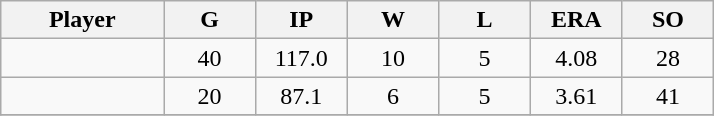<table class="wikitable sortable">
<tr>
<th bgcolor="#DDDDFF" width="16%">Player</th>
<th bgcolor="#DDDDFF" width="9%">G</th>
<th bgcolor="#DDDDFF" width="9%">IP</th>
<th bgcolor="#DDDDFF" width="9%">W</th>
<th bgcolor="#DDDDFF" width="9%">L</th>
<th bgcolor="#DDDDFF" width="9%">ERA</th>
<th bgcolor="#DDDDFF" width="9%">SO</th>
</tr>
<tr align="center">
<td></td>
<td>40</td>
<td>117.0</td>
<td>10</td>
<td>5</td>
<td>4.08</td>
<td>28</td>
</tr>
<tr align="center">
<td></td>
<td>20</td>
<td>87.1</td>
<td>6</td>
<td>5</td>
<td>3.61</td>
<td>41</td>
</tr>
<tr align="center">
</tr>
</table>
